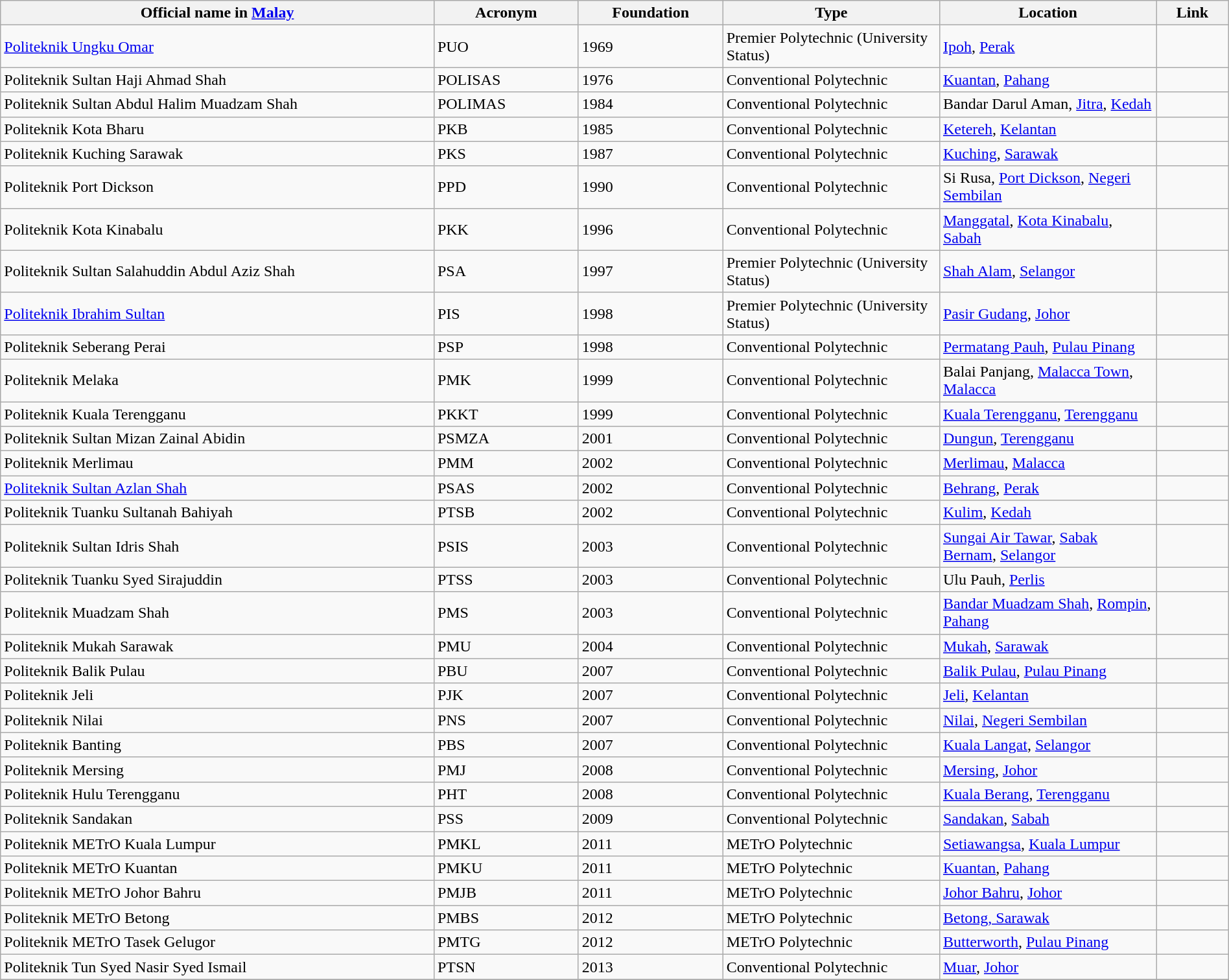<table class="wikitable sortable" width="100%">
<tr>
<th>Official name in <a href='#'>Malay</a></th>
<th>Acronym</th>
<th>Foundation</th>
<th>Type</th>
<th>Location</th>
<th class="unsortable">Link</th>
</tr>
<tr>
<td width="30%" align="centre"><a href='#'>Politeknik Ungku Omar</a></td>
<td width="10%" align="centre">PUO</td>
<td width="10%" align="centre">1969</td>
<td width="15%" align="centre">Premier Polytechnic (University Status)</td>
<td width="15%" align="centre"><a href='#'>Ipoh</a>, <a href='#'>Perak</a></td>
<td width="5%" align="centre"></td>
</tr>
<tr>
<td width="30%" align="centre">Politeknik Sultan Haji Ahmad Shah</td>
<td width="10%" align="centre">POLISAS</td>
<td width="10%" align="centre">1976</td>
<td width="15%" align="centre">Conventional Polytechnic</td>
<td width="15%" align="centre"><a href='#'>Kuantan</a>, <a href='#'>Pahang</a></td>
<td width="5%" align="centre"></td>
</tr>
<tr>
<td width="30%" align="centre">Politeknik Sultan Abdul Halim Muadzam Shah</td>
<td width="10%" align="centre">POLIMAS</td>
<td width="10%" align="centre">1984</td>
<td width="15%" align="centre">Conventional Polytechnic</td>
<td width="15%" align="centre">Bandar Darul Aman, <a href='#'>Jitra</a>, <a href='#'>Kedah</a></td>
<td width="5%" align="centre"></td>
</tr>
<tr>
<td width="30%" align="centre">Politeknik Kota Bharu</td>
<td width="10%" align="centre">PKB</td>
<td width="10%" align="centre">1985</td>
<td width="15%" align="centre">Conventional Polytechnic</td>
<td width="15%" align="centre"><a href='#'>Ketereh</a>, <a href='#'>Kelantan</a></td>
<td width="5%" align="centre"></td>
</tr>
<tr>
<td width="30%" align="centre">Politeknik Kuching Sarawak</td>
<td width="10%" align="centre">PKS</td>
<td width="10%" align="centre">1987</td>
<td width="15%" align="centre">Conventional Polytechnic</td>
<td width="15%" align="centre"><a href='#'>Kuching</a>, <a href='#'>Sarawak</a></td>
<td width="5%" align="centre"></td>
</tr>
<tr>
<td width="30%" align="centre">Politeknik Port Dickson</td>
<td width="10%" align="centre">PPD</td>
<td width="10%" align="centre">1990</td>
<td width="15%" align="centre">Conventional Polytechnic</td>
<td width="15%" align="centre">Si Rusa, <a href='#'>Port Dickson</a>, <a href='#'>Negeri Sembilan</a></td>
<td width="5%" align="centre"></td>
</tr>
<tr>
<td width="30%" align="centre">Politeknik Kota Kinabalu</td>
<td width="10%" align="centre">PKK</td>
<td width="10%" align="centre">1996</td>
<td width="15%" align="centre">Conventional Polytechnic</td>
<td width="15%" align="centre"><a href='#'>Manggatal</a>, <a href='#'>Kota Kinabalu</a>, <a href='#'>Sabah</a></td>
<td width="5%" align="centre"></td>
</tr>
<tr>
<td width="30%" align="centre">Politeknik Sultan Salahuddin Abdul Aziz Shah</td>
<td width="10%" align="centre">PSA</td>
<td width="10%" align="centre">1997</td>
<td width="15%" align="centre">Premier Polytechnic (University Status)</td>
<td width="15%" align="centre"><a href='#'>Shah Alam</a>, <a href='#'>Selangor</a></td>
<td width="5%" align="centre"></td>
</tr>
<tr>
<td width="30%" align="centre"><a href='#'>Politeknik Ibrahim Sultan</a></td>
<td width="10%" align="centre">PIS</td>
<td width="10%" align="centre">1998</td>
<td width="15%" align="centre">Premier Polytechnic (University Status)</td>
<td width="15%" align="centre"><a href='#'>Pasir Gudang</a>, <a href='#'>Johor</a></td>
<td width="5%" align="centre"></td>
</tr>
<tr>
<td width="30%" align="centre">Politeknik Seberang Perai</td>
<td width="10%" align="centre">PSP</td>
<td width="10%" align="centre">1998</td>
<td width="15%" align="centre">Conventional Polytechnic</td>
<td width="15%" align="centre"><a href='#'>Permatang Pauh</a>, <a href='#'>Pulau Pinang</a></td>
<td width="5%" align="centre"></td>
</tr>
<tr>
<td width="30%" align="centre">Politeknik Melaka</td>
<td width="10%" align="centre">PMK</td>
<td width="10%" align="centre">1999</td>
<td width="15%" align="centre">Conventional Polytechnic</td>
<td width="15%" align="centre">Balai Panjang, <a href='#'>Malacca Town</a>, <a href='#'>Malacca</a></td>
<td width="5%" align="centre"></td>
</tr>
<tr>
<td width="30%" align="centre">Politeknik Kuala Terengganu</td>
<td width="10%" align="centre">PKKT</td>
<td width="10%" align="centre">1999</td>
<td width="15%" align="centre">Conventional Polytechnic</td>
<td width="15%" align="centre"><a href='#'>Kuala Terengganu</a>, <a href='#'>Terengganu</a></td>
<td width="5%" align="centre"></td>
</tr>
<tr>
<td width="30%" align="centre">Politeknik Sultan Mizan Zainal Abidin</td>
<td width="10%" align="centre">PSMZA</td>
<td width="10%" align="centre">2001</td>
<td width="15%" align="centre">Conventional Polytechnic</td>
<td width="15%" align="centre"><a href='#'>Dungun</a>, <a href='#'>Terengganu</a></td>
<td width="5%" align="centre"></td>
</tr>
<tr>
<td width="30%" align="centre">Politeknik Merlimau</td>
<td width="10%" align="centre">PMM</td>
<td width="10%" align="centre">2002</td>
<td width="15%" align="centre">Conventional Polytechnic</td>
<td width="15%" align="centre"><a href='#'>Merlimau</a>, <a href='#'>Malacca</a></td>
<td width="5%" align="centre"></td>
</tr>
<tr>
<td width="30%" align="centre"><a href='#'>Politeknik Sultan Azlan Shah</a></td>
<td width="10%" align="centre">PSAS</td>
<td width="10%" align="centre">2002</td>
<td width="15%" align="centre">Conventional Polytechnic</td>
<td width="15%" align="centre"><a href='#'>Behrang</a>, <a href='#'>Perak</a></td>
<td width="5%" align="centre"></td>
</tr>
<tr>
<td width="30%" align="centre">Politeknik Tuanku Sultanah Bahiyah</td>
<td width="10%" align="centre">PTSB</td>
<td width="10%" align="centre">2002</td>
<td width="15%" align="centre">Conventional Polytechnic</td>
<td width="15%" align="centre"><a href='#'>Kulim</a>, <a href='#'>Kedah</a></td>
<td width="5%" align="centre"></td>
</tr>
<tr>
<td width="30%" align="centre">Politeknik Sultan Idris Shah</td>
<td width="10%" align="centre">PSIS</td>
<td width="10%" align="centre">2003</td>
<td width="15%" align="centre">Conventional Polytechnic</td>
<td width="15%" align="centre"><a href='#'>Sungai Air Tawar</a>, <a href='#'>Sabak Bernam</a>, <a href='#'>Selangor</a></td>
<td width="5%" align="centre"></td>
</tr>
<tr>
<td width="30%" align="centre">Politeknik Tuanku Syed Sirajuddin</td>
<td width="10%" align="centre">PTSS</td>
<td width="10%" align="centre">2003</td>
<td width="15%" align="centre">Conventional Polytechnic</td>
<td width="15%" align="centre">Ulu Pauh, <a href='#'>Perlis</a></td>
<td width="5%" align="centre"></td>
</tr>
<tr>
<td width="30%" align="centre">Politeknik Muadzam Shah</td>
<td width="10%" align="centre">PMS</td>
<td width="10%" align="centre">2003</td>
<td width="15%" align="centre">Conventional Polytechnic</td>
<td width="15%" align="centre"><a href='#'>Bandar Muadzam Shah</a>, <a href='#'>Rompin</a>, <a href='#'>Pahang</a></td>
<td width="5%" align="centre"> </td>
</tr>
<tr>
<td width="30%" align="centre">Politeknik Mukah Sarawak</td>
<td width="10%" align="centre">PMU</td>
<td width="10%" align="centre">2004</td>
<td width="15%" align="centre">Conventional Polytechnic</td>
<td width="15%" align="centre"><a href='#'>Mukah</a>, <a href='#'>Sarawak</a></td>
<td width="5%" align="centre"></td>
</tr>
<tr>
<td width="30%" align="centre">Politeknik Balik Pulau</td>
<td width="10%" align="centre">PBU</td>
<td width="10%" align="centre">2007</td>
<td width="15%" align="centre">Conventional Polytechnic</td>
<td width="15%" align="centre"><a href='#'>Balik Pulau</a>, <a href='#'>Pulau Pinang</a></td>
<td width="5%" align="centre"></td>
</tr>
<tr>
<td width="30%" align="centre">Politeknik Jeli</td>
<td width="10%" align="centre">PJK</td>
<td width="10%" align="centre">2007</td>
<td width="15%" align="centre">Conventional Polytechnic</td>
<td width="15%" align="centre"><a href='#'>Jeli</a>, <a href='#'>Kelantan</a></td>
<td width="5%" align="centre"></td>
</tr>
<tr>
<td width="30%" align="centre">Politeknik Nilai</td>
<td width="10%" align="centre">PNS</td>
<td width="10%" align="centre">2007</td>
<td width="15%" align="centre">Conventional Polytechnic</td>
<td width="15%" align="centre"><a href='#'>Nilai</a>, <a href='#'>Negeri Sembilan</a></td>
<td width="5%" align="centre"> </td>
</tr>
<tr>
<td width="30%" align="centre">Politeknik Banting</td>
<td width="10%" align="centre">PBS</td>
<td width="10%" align="centre">2007</td>
<td width="15%" align="centre">Conventional Polytechnic</td>
<td width="15%" align="centre"><a href='#'>Kuala Langat</a>, <a href='#'>Selangor</a></td>
<td width="5%" align="centre"></td>
</tr>
<tr>
<td width="30%" align="centre">Politeknik Mersing</td>
<td width="10%" align="centre">PMJ</td>
<td width="10%" align="centre">2008</td>
<td width="15%" align="centre">Conventional Polytechnic</td>
<td width="15%" align="centre"><a href='#'>Mersing</a>, <a href='#'>Johor</a></td>
<td width="5%" align="centre"></td>
</tr>
<tr>
<td width="30%" align="centre">Politeknik Hulu Terengganu</td>
<td width="10%" align="centre">PHT</td>
<td width="10%" align="centre">2008</td>
<td width="15%" align="centre">Conventional Polytechnic</td>
<td width="15%" align="centre"><a href='#'>Kuala Berang</a>, <a href='#'>Terengganu</a></td>
<td width="5%" align="centre"></td>
</tr>
<tr>
<td width="30%" align="centre">Politeknik Sandakan</td>
<td width="10%" align="centre">PSS</td>
<td width="10%" align="centre">2009</td>
<td width="15%" align="centre">Conventional Polytechnic</td>
<td width="15%" align="centre"><a href='#'>Sandakan</a>, <a href='#'>Sabah</a></td>
<td width="5%" align="centre"></td>
</tr>
<tr>
<td width="30%" align="centre">Politeknik METrO Kuala Lumpur</td>
<td width="10%" align="centre">PMKL</td>
<td width="10%" align="centre">2011</td>
<td width="15%" align="centre">METrO Polytechnic</td>
<td width="15%" align="centre"><a href='#'>Setiawangsa</a>, <a href='#'>Kuala Lumpur</a></td>
<td width="5%" align="centre"> </td>
</tr>
<tr>
<td width="30%" align="centre">Politeknik METrO Kuantan</td>
<td width="10%" align="centre">PMKU</td>
<td width="10%" align="centre">2011</td>
<td width="15%" align="centre">METrO Polytechnic</td>
<td width="15%" align="centre"><a href='#'>Kuantan</a>, <a href='#'>Pahang</a></td>
<td width="5%" align="centre"></td>
</tr>
<tr>
<td width="30%" align="centre">Politeknik METrO Johor Bahru</td>
<td width="10%" align="centre">PMJB</td>
<td width="10%" align="centre">2011</td>
<td width="15%" align="centre">METrO Polytechnic</td>
<td width="15%" align="centre"><a href='#'>Johor Bahru</a>, <a href='#'>Johor</a></td>
<td width="5%" align="centre"></td>
</tr>
<tr>
<td width="30%" align="centre">Politeknik METrO Betong</td>
<td width="10%" align="centre">PMBS</td>
<td width="10%" align="centre">2012</td>
<td width="15%" align="centre">METrO Polytechnic</td>
<td width="15%" align="centre"><a href='#'>Betong, Sarawak</a></td>
<td width="5%" align="centre"></td>
</tr>
<tr>
<td width="30%" align="centre">Politeknik METrO Tasek Gelugor</td>
<td width="10%" align="centre">PMTG</td>
<td width="10%" align="centre">2012</td>
<td width="15%" align="centre">METrO Polytechnic</td>
<td width="15%" align="centre"><a href='#'>Butterworth</a>, <a href='#'>Pulau Pinang</a></td>
<td width="5%" align="centre"></td>
</tr>
<tr>
<td width="30%" align="centre">Politeknik Tun Syed Nasir Syed Ismail</td>
<td width="10%" align="centre">PTSN</td>
<td width="10%" align="centre">2013</td>
<td width="15%" align="centre">Conventional Polytechnic</td>
<td width="15%" align="centre"><a href='#'>Muar</a>, <a href='#'>Johor</a></td>
<td width="5%" align="centre"></td>
</tr>
<tr>
</tr>
</table>
